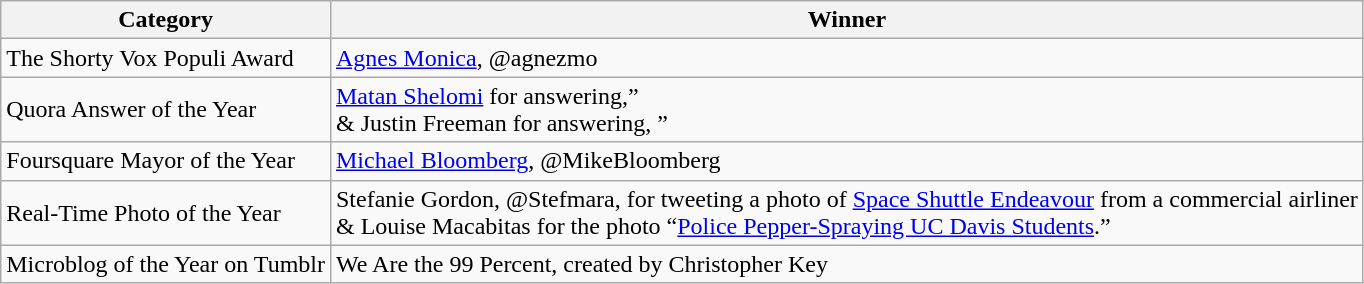<table class="wikitable">
<tr>
<th>Category</th>
<th>Winner</th>
</tr>
<tr>
<td>The Shorty Vox Populi Award</td>
<td><a href='#'>Agnes Monica</a>, @agnezmo</td>
</tr>
<tr>
<td>Quora Answer of the Year</td>
<td><a href='#'>Matan Shelomi</a> for answering,”<br>& Justin Freeman for answering, ”</td>
</tr>
<tr>
<td>Foursquare Mayor of the Year</td>
<td><a href='#'>Michael Bloomberg</a>, @MikeBloomberg</td>
</tr>
<tr>
<td>Real-Time Photo of the Year</td>
<td>Stefanie Gordon, @Stefmara, for tweeting a photo of <a href='#'>Space Shuttle Endeavour</a> from a commercial airliner<br>& Louise Macabitas for the photo “<a href='#'>Police Pepper-Spraying UC Davis Students</a>.”</td>
</tr>
<tr>
<td>Microblog of the Year on Tumblr</td>
<td>We Are the 99 Percent, created by Christopher Key</td>
</tr>
</table>
